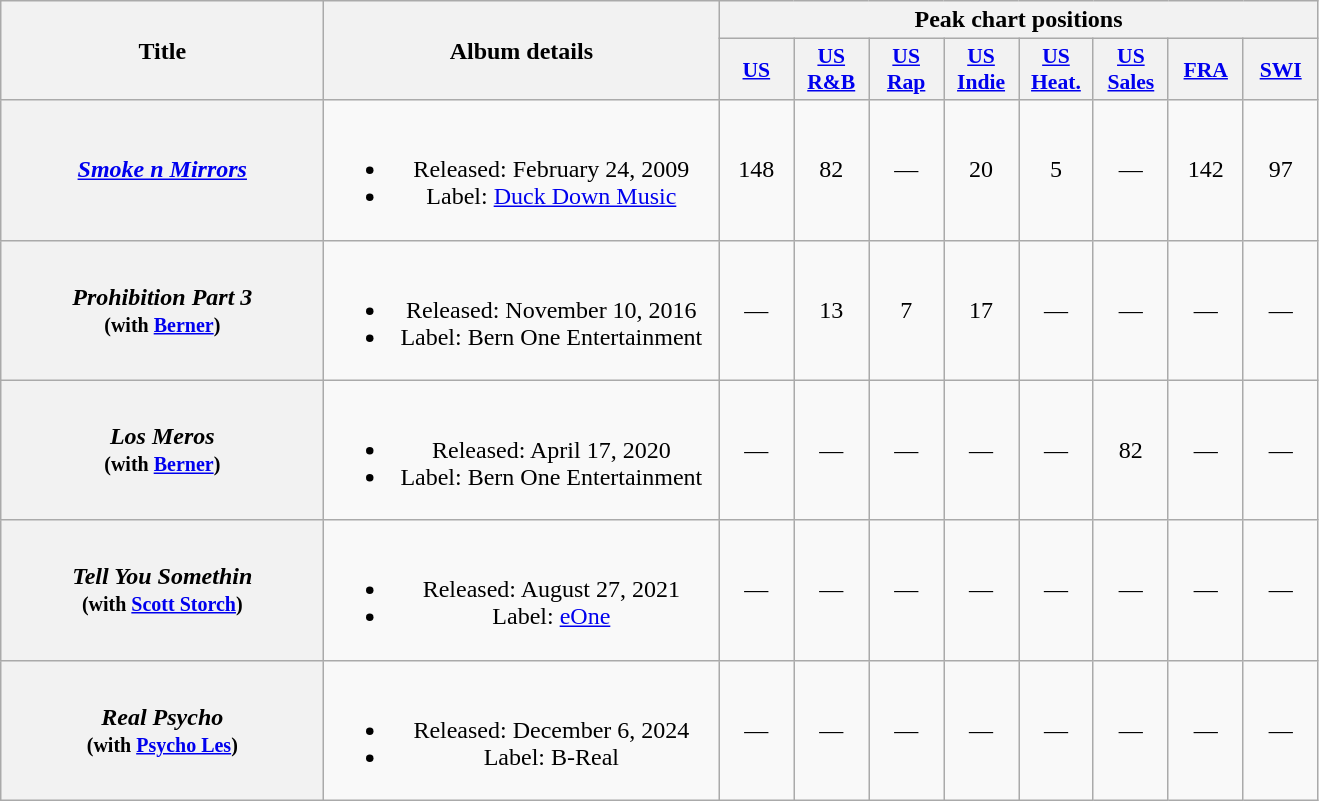<table class="wikitable plainrowheaders" style="text-align:center;">
<tr>
<th scope="col" rowspan="2" style="width:13em;">Title</th>
<th scope="col" rowspan="2" style="width:16em;">Album details</th>
<th colspan="8" scope="col">Peak chart positions</th>
</tr>
<tr>
<th style="width:3em; font-size:90%"><a href='#'>US</a><br></th>
<th style="width:3em; font-size:90%"><a href='#'>US<br>R&B</a><br></th>
<th style="width:3em; font-size:90%"><a href='#'>US<br>Rap</a><br></th>
<th style="width:3em; font-size:90%"><a href='#'>US Indie</a><br></th>
<th style="width:3em; font-size:90%"><a href='#'>US Heat.</a><br></th>
<th style="width:3em; font-size:90%"><a href='#'>US Sales</a><br></th>
<th style="width:3em; font-size:90%"><a href='#'>FRA</a><br></th>
<th style="width:3em; font-size:90%"><a href='#'>SWI</a><br></th>
</tr>
<tr>
<th scope="row"><em><a href='#'>Smoke n Mirrors</a></em></th>
<td><br><ul><li>Released: February 24, 2009</li><li>Label: <a href='#'>Duck Down Music</a></li></ul></td>
<td>148</td>
<td>82</td>
<td>—</td>
<td>20</td>
<td>5</td>
<td>—</td>
<td>142</td>
<td>97</td>
</tr>
<tr>
<th scope="row"><em>Prohibition Part 3</em><br><small>(with <a href='#'>Berner</a>)</small></th>
<td><br><ul><li>Released: November 10, 2016</li><li>Label: Bern One Entertainment</li></ul></td>
<td>—</td>
<td>13</td>
<td>7</td>
<td>17</td>
<td>—</td>
<td>—</td>
<td>—</td>
<td>—</td>
</tr>
<tr>
<th scope="row"><em>Los Meros</em><br><small>(with <a href='#'>Berner</a>)</small></th>
<td><br><ul><li>Released: April 17, 2020</li><li>Label: Bern One Entertainment</li></ul></td>
<td>—</td>
<td>—</td>
<td>—</td>
<td>—</td>
<td>—</td>
<td>82</td>
<td>—</td>
<td>—</td>
</tr>
<tr>
<th scope="row"><em>Tell You Somethin</em><br><small>(with <a href='#'>Scott Storch</a>)</small></th>
<td><br><ul><li>Released: August 27, 2021</li><li>Label: <a href='#'>eOne</a></li></ul></td>
<td>—</td>
<td>—</td>
<td>—</td>
<td>—</td>
<td>—</td>
<td>—</td>
<td>—</td>
<td>—</td>
</tr>
<tr>
<th scope="row"><em>Real Psycho</em><br><small>(with <a href='#'>Psycho Les</a>)</small></th>
<td><br><ul><li>Released: December 6, 2024</li><li>Label: B-Real</li></ul></td>
<td>—</td>
<td>—</td>
<td>—</td>
<td>—</td>
<td>—</td>
<td>—</td>
<td>—</td>
<td>—</td>
</tr>
</table>
